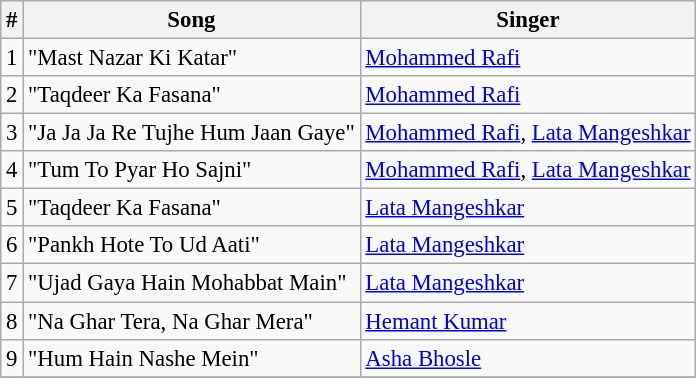<table class="wikitable" style="font-size:95%;">
<tr>
<th>#</th>
<th>Song</th>
<th>Singer</th>
</tr>
<tr>
<td>1</td>
<td>"Mast Nazar Ki Katar"</td>
<td><a href='#'>Mohammed Rafi</a></td>
</tr>
<tr>
<td>2</td>
<td>"Taqdeer Ka Fasana"</td>
<td><a href='#'>Mohammed Rafi</a></td>
</tr>
<tr>
<td>3</td>
<td>"Ja Ja Ja Re Tujhe Hum Jaan Gaye"</td>
<td><a href='#'>Mohammed Rafi</a>, <a href='#'>Lata Mangeshkar</a></td>
</tr>
<tr>
<td>4</td>
<td>"Tum To Pyar Ho Sajni"</td>
<td><a href='#'>Mohammed Rafi</a>, <a href='#'>Lata Mangeshkar</a></td>
</tr>
<tr>
<td>5</td>
<td>"Taqdeer Ka Fasana"</td>
<td><a href='#'>Lata Mangeshkar</a></td>
</tr>
<tr>
<td>6</td>
<td>"Pankh Hote To Ud Aati"</td>
<td><a href='#'>Lata Mangeshkar</a></td>
</tr>
<tr>
<td>7</td>
<td>"Ujad Gaya Hain Mohabbat Main"</td>
<td><a href='#'>Lata Mangeshkar</a></td>
</tr>
<tr>
<td>8</td>
<td>"Na Ghar Tera, Na Ghar Mera"</td>
<td><a href='#'>Hemant Kumar</a></td>
</tr>
<tr>
<td>9</td>
<td>"Hum Hain Nashe Mein"</td>
<td><a href='#'>Asha Bhosle</a></td>
</tr>
<tr>
</tr>
</table>
